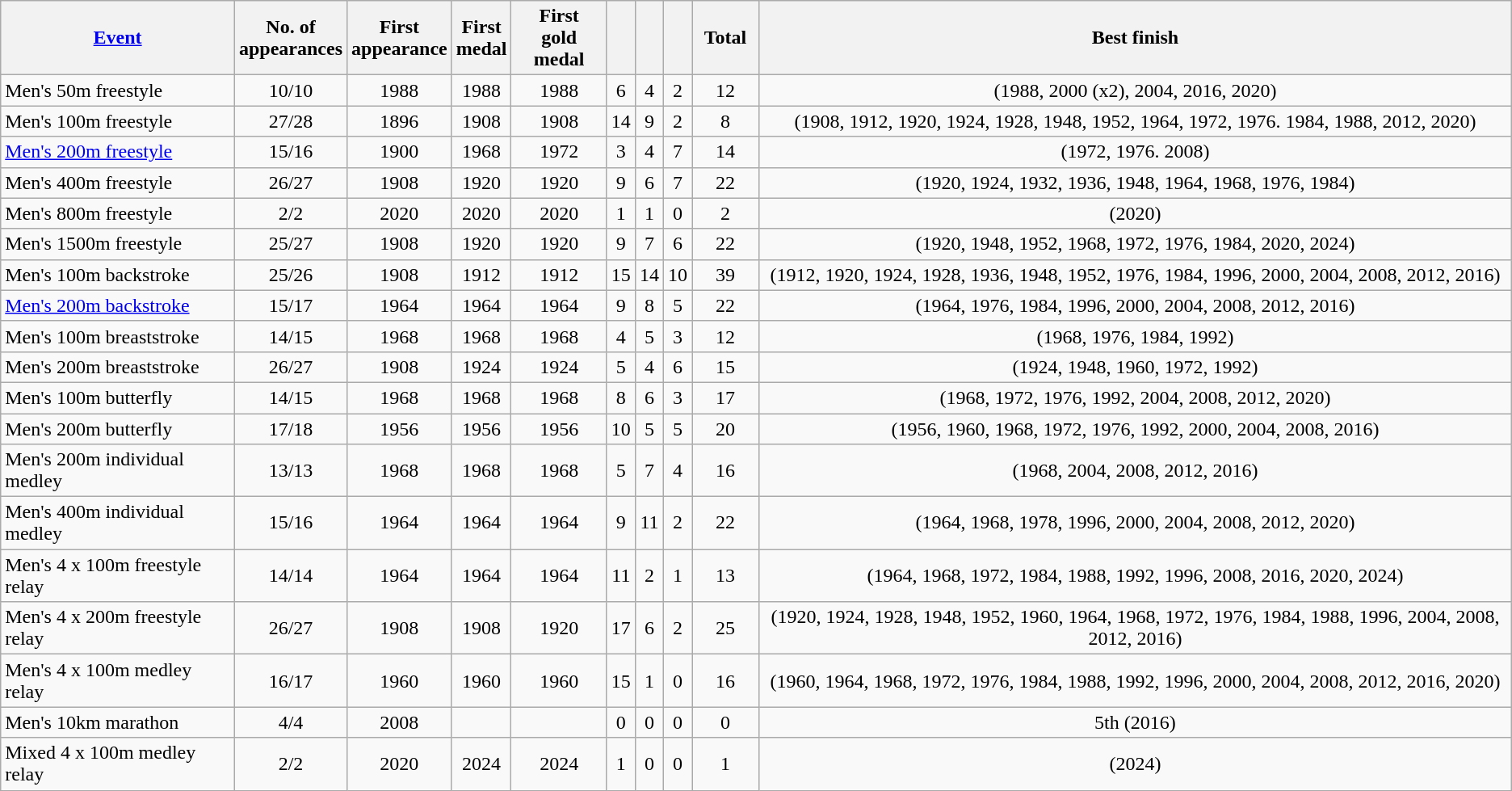<table class="wikitable sortable" style="text-align:center">
<tr>
<th><a href='#'>Event</a></th>
<th>No. of<br>appearances</th>
<th>First<br>appearance</th>
<th>First<br>medal</th>
<th>First<br>gold medal</th>
<th width:3em; font-weight:bold;"></th>
<th width:3em; font-weight:bold;"></th>
<th width:3em; font-weight:bold;"></th>
<th style="width:3em; font-weight:bold;">Total</th>
<th>Best finish</th>
</tr>
<tr>
<td align=left>Men's 50m freestyle</td>
<td>10/10</td>
<td>1988</td>
<td>1988</td>
<td>1988</td>
<td>6</td>
<td>4</td>
<td>2</td>
<td>12</td>
<td> (1988, 2000 (x2), 2004, 2016, 2020)</td>
</tr>
<tr>
<td align=left>Men's 100m freestyle</td>
<td>27/28</td>
<td>1896</td>
<td>1908</td>
<td>1908</td>
<td>14</td>
<td>9</td>
<td>2</td>
<td>8</td>
<td> (1908, 1912, 1920, 1924, 1928, 1948, 1952, 1964, 1972, 1976. 1984, 1988, 2012, 2020)</td>
</tr>
<tr>
<td align=left><a href='#'>Men's 200m freestyle</a></td>
<td>15/16</td>
<td>1900</td>
<td>1968</td>
<td>1972</td>
<td>3</td>
<td>4</td>
<td>7</td>
<td>14</td>
<td> (1972, 1976. 2008)</td>
</tr>
<tr>
<td align=left>Men's 400m freestyle</td>
<td>26/27</td>
<td>1908</td>
<td>1920</td>
<td>1920</td>
<td>9</td>
<td>6</td>
<td>7</td>
<td>22</td>
<td> (1920, 1924, 1932, 1936, 1948, 1964, 1968, 1976, 1984)</td>
</tr>
<tr>
<td align=left>Men's 800m freestyle</td>
<td>2/2</td>
<td>2020</td>
<td>2020</td>
<td>2020</td>
<td>1</td>
<td>1</td>
<td>0</td>
<td>2</td>
<td> (2020)</td>
</tr>
<tr>
<td align=left>Men's 1500m freestyle</td>
<td>25/27</td>
<td>1908</td>
<td>1920</td>
<td>1920</td>
<td>9</td>
<td>7</td>
<td>6</td>
<td>22</td>
<td> (1920, 1948, 1952, 1968, 1972, 1976, 1984, 2020, 2024)</td>
</tr>
<tr>
<td align=left>Men's 100m backstroke</td>
<td>25/26</td>
<td>1908</td>
<td>1912</td>
<td>1912</td>
<td>15</td>
<td>14</td>
<td>10</td>
<td>39</td>
<td> (1912, 1920, 1924, 1928, 1936, 1948, 1952, 1976, 1984, 1996, 2000, 2004, 2008, 2012, 2016)</td>
</tr>
<tr>
<td align=left><a href='#'>Men's 200m backstroke</a></td>
<td>15/17</td>
<td>1964</td>
<td>1964</td>
<td>1964</td>
<td>9</td>
<td>8</td>
<td>5</td>
<td>22</td>
<td> (1964, 1976, 1984, 1996, 2000, 2004, 2008, 2012, 2016)</td>
</tr>
<tr>
<td align=left>Men's 100m breaststroke</td>
<td>14/15</td>
<td>1968</td>
<td>1968</td>
<td>1968</td>
<td>4</td>
<td>5</td>
<td>3</td>
<td>12</td>
<td> (1968, 1976, 1984, 1992)</td>
</tr>
<tr>
<td align=left>Men's 200m breaststroke</td>
<td>26/27</td>
<td>1908</td>
<td>1924</td>
<td>1924</td>
<td>5</td>
<td>4</td>
<td>6</td>
<td>15</td>
<td> (1924, 1948, 1960, 1972, 1992)</td>
</tr>
<tr>
<td align=left>Men's 100m butterfly</td>
<td>14/15</td>
<td>1968</td>
<td>1968</td>
<td>1968</td>
<td>8</td>
<td>6</td>
<td>3</td>
<td>17</td>
<td> (1968, 1972, 1976, 1992, 2004, 2008, 2012, 2020)</td>
</tr>
<tr>
<td align=left>Men's 200m butterfly</td>
<td>17/18</td>
<td>1956</td>
<td>1956</td>
<td>1956</td>
<td>10</td>
<td>5</td>
<td>5</td>
<td>20</td>
<td> (1956, 1960, 1968, 1972, 1976, 1992, 2000, 2004, 2008, 2016)</td>
</tr>
<tr>
<td align=left>Men's 200m individual medley</td>
<td>13/13</td>
<td>1968</td>
<td>1968</td>
<td>1968</td>
<td>5</td>
<td>7</td>
<td>4</td>
<td>16</td>
<td> (1968, 2004, 2008, 2012, 2016)</td>
</tr>
<tr>
<td align=left>Men's 400m individual medley</td>
<td>15/16</td>
<td>1964</td>
<td>1964</td>
<td>1964</td>
<td>9</td>
<td>11</td>
<td>2</td>
<td>22</td>
<td> (1964, 1968, 1978, 1996, 2000, 2004, 2008, 2012, 2020)</td>
</tr>
<tr>
<td align=left>Men's 4 x 100m freestyle relay</td>
<td>14/14</td>
<td>1964</td>
<td>1964</td>
<td>1964</td>
<td>11</td>
<td>2</td>
<td>1</td>
<td>13</td>
<td> (1964, 1968, 1972, 1984, 1988, 1992, 1996, 2008, 2016, 2020, 2024)</td>
</tr>
<tr>
<td align=left>Men's 4 x 200m freestyle relay</td>
<td>26/27</td>
<td>1908</td>
<td>1908</td>
<td>1920</td>
<td>17</td>
<td>6</td>
<td>2</td>
<td>25</td>
<td> (1920, 1924, 1928, 1948, 1952, 1960, 1964, 1968, 1972, 1976, 1984, 1988, 1996, 2004, 2008, 2012, 2016)</td>
</tr>
<tr>
<td align=left>Men's 4 x 100m medley relay</td>
<td>16/17</td>
<td>1960</td>
<td>1960</td>
<td>1960</td>
<td>15</td>
<td>1</td>
<td>0</td>
<td>16</td>
<td> (1960, 1964, 1968, 1972, 1976, 1984, 1988, 1992, 1996, 2000, 2004, 2008, 2012, 2016, 2020)</td>
</tr>
<tr>
<td align=left>Men's 10km marathon</td>
<td>4/4</td>
<td>2008</td>
<td></td>
<td></td>
<td>0</td>
<td>0</td>
<td>0</td>
<td>0</td>
<td>5th (2016)</td>
</tr>
<tr>
<td align=left>Mixed 4 x 100m medley relay</td>
<td>2/2</td>
<td>2020</td>
<td>2024</td>
<td>2024</td>
<td>1</td>
<td>0</td>
<td>0</td>
<td>1</td>
<td> (2024)</td>
</tr>
</table>
